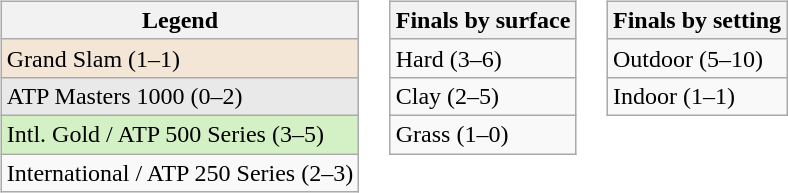<table>
<tr valign="top">
<td><br><table class="wikitable">
<tr>
<th>Legend</th>
</tr>
<tr style="background:#f3e6d7;">
<td>Grand Slam (1–1)</td>
</tr>
<tr style="background:#e9e9e9;">
<td>ATP Masters 1000 (0–2)</td>
</tr>
<tr style="background:#d4f1c5;">
<td>Intl. Gold / ATP 500 Series (3–5)</td>
</tr>
<tr>
<td>International / ATP 250 Series (2–3)</td>
</tr>
</table>
</td>
<td><br><table class="wikitable">
<tr>
<th>Finals by surface</th>
</tr>
<tr>
<td>Hard (3–6)</td>
</tr>
<tr>
<td>Clay (2–5)</td>
</tr>
<tr>
<td>Grass (1–0)</td>
</tr>
</table>
</td>
<td><br><table class="wikitable">
<tr>
<th>Finals by setting</th>
</tr>
<tr>
<td>Outdoor (5–10)</td>
</tr>
<tr>
<td>Indoor (1–1)</td>
</tr>
</table>
</td>
</tr>
</table>
